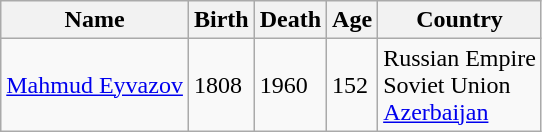<table class="wikitable sortable">
<tr>
<th>Name</th>
<th>Birth</th>
<th>Death</th>
<th>Age</th>
<th>Country</th>
</tr>
<tr>
<td><a href='#'>Mahmud Eyvazov</a></td>
<td>1808</td>
<td>1960</td>
<td>152</td>
<td>Russian Empire<br>Soviet Union<br><a href='#'>Azerbaijan</a></td>
</tr>
</table>
